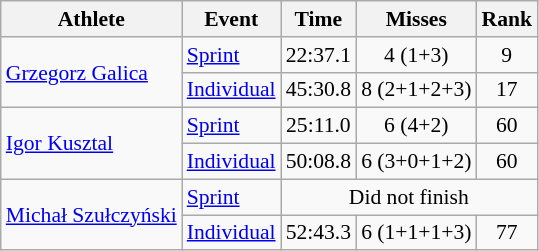<table class="wikitable" style="font-size:90%">
<tr>
<th>Athlete</th>
<th>Event</th>
<th>Time</th>
<th>Misses</th>
<th>Rank</th>
</tr>
<tr align=center>
<td align=left rowspan=2><a href='#'>Grzegorz Galica</a></td>
<td align=left><a href='#'>Sprint</a></td>
<td>22:37.1</td>
<td>4 (1+3)</td>
<td>9</td>
</tr>
<tr align=center>
<td align=left><a href='#'>Individual</a></td>
<td>45:30.8</td>
<td>8 (2+1+2+3)</td>
<td>17</td>
</tr>
<tr align=center>
<td align=left rowspan=2><a href='#'>Igor Kusztal</a></td>
<td align=left><a href='#'>Sprint</a></td>
<td>25:11.0</td>
<td>6 (4+2)</td>
<td>60</td>
</tr>
<tr align=center>
<td align=left><a href='#'>Individual</a></td>
<td>50:08.8</td>
<td>6 (3+0+1+2)</td>
<td>60</td>
</tr>
<tr align=center>
<td align=left rowspan=2><a href='#'>Michał Szułczyński</a></td>
<td align=left><a href='#'>Sprint</a></td>
<td colspan=3>Did not finish</td>
</tr>
<tr align=center>
<td align=left><a href='#'>Individual</a></td>
<td>52:43.3</td>
<td>6 (1+1+1+3)</td>
<td>77</td>
</tr>
</table>
